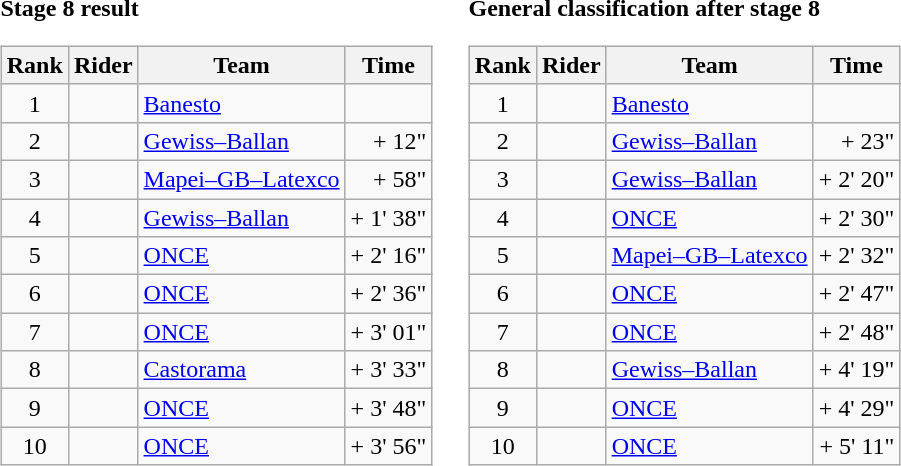<table>
<tr>
<td><strong>Stage 8 result</strong><br><table class="wikitable">
<tr>
<th scope="col">Rank</th>
<th scope="col">Rider</th>
<th scope="col">Team</th>
<th scope="col">Time</th>
</tr>
<tr>
<td style="text-align:center;">1</td>
<td> </td>
<td><a href='#'>Banesto</a></td>
<td style="text-align:right;"></td>
</tr>
<tr>
<td style="text-align:center;">2</td>
<td></td>
<td><a href='#'>Gewiss–Ballan</a></td>
<td style="text-align:right;">+ 12"</td>
</tr>
<tr>
<td style="text-align:center;">3</td>
<td></td>
<td><a href='#'>Mapei–GB–Latexco</a></td>
<td style="text-align:right;">+ 58"</td>
</tr>
<tr>
<td style="text-align:center;">4</td>
<td></td>
<td><a href='#'>Gewiss–Ballan</a></td>
<td style="text-align:right;">+ 1' 38"</td>
</tr>
<tr>
<td style="text-align:center;">5</td>
<td></td>
<td><a href='#'>ONCE</a></td>
<td style="text-align:right;">+ 2' 16"</td>
</tr>
<tr>
<td style="text-align:center;">6</td>
<td></td>
<td><a href='#'>ONCE</a></td>
<td style="text-align:right;">+ 2' 36"</td>
</tr>
<tr>
<td style="text-align:center;">7</td>
<td></td>
<td><a href='#'>ONCE</a></td>
<td style="text-align:right;">+ 3' 01"</td>
</tr>
<tr>
<td style="text-align:center;">8</td>
<td></td>
<td><a href='#'>Castorama</a></td>
<td style="text-align:right;">+ 3' 33"</td>
</tr>
<tr>
<td style="text-align:center;">9</td>
<td></td>
<td><a href='#'>ONCE</a></td>
<td style="text-align:right;">+ 3' 48"</td>
</tr>
<tr>
<td style="text-align:center;">10</td>
<td></td>
<td><a href='#'>ONCE</a></td>
<td style="text-align:right;">+ 3' 56"</td>
</tr>
</table>
</td>
<td></td>
<td><strong>General classification after stage 8</strong><br><table class="wikitable">
<tr>
<th scope="col">Rank</th>
<th scope="col">Rider</th>
<th scope="col">Team</th>
<th scope="col">Time</th>
</tr>
<tr>
<td style="text-align:center;">1</td>
<td> </td>
<td><a href='#'>Banesto</a></td>
<td style="text-align:right;"></td>
</tr>
<tr>
<td style="text-align:center;">2</td>
<td></td>
<td><a href='#'>Gewiss–Ballan</a></td>
<td style="text-align:right;">+ 23"</td>
</tr>
<tr>
<td style="text-align:center;">3</td>
<td></td>
<td><a href='#'>Gewiss–Ballan</a></td>
<td style="text-align:right;">+ 2' 20"</td>
</tr>
<tr>
<td style="text-align:center;">4</td>
<td></td>
<td><a href='#'>ONCE</a></td>
<td style="text-align:right;">+ 2' 30"</td>
</tr>
<tr>
<td style="text-align:center;">5</td>
<td></td>
<td><a href='#'>Mapei–GB–Latexco</a></td>
<td style="text-align:right;">+ 2' 32"</td>
</tr>
<tr>
<td style="text-align:center;">6</td>
<td></td>
<td><a href='#'>ONCE</a></td>
<td style="text-align:right;">+ 2' 47"</td>
</tr>
<tr>
<td style="text-align:center;">7</td>
<td></td>
<td><a href='#'>ONCE</a></td>
<td style="text-align:right;">+ 2' 48"</td>
</tr>
<tr>
<td style="text-align:center;">8</td>
<td></td>
<td><a href='#'>Gewiss–Ballan</a></td>
<td style="text-align:right;">+ 4' 19"</td>
</tr>
<tr>
<td style="text-align:center;">9</td>
<td></td>
<td><a href='#'>ONCE</a></td>
<td style="text-align:right;">+ 4' 29"</td>
</tr>
<tr>
<td style="text-align:center;">10</td>
<td></td>
<td><a href='#'>ONCE</a></td>
<td style="text-align:right;">+ 5' 11"</td>
</tr>
</table>
</td>
</tr>
</table>
